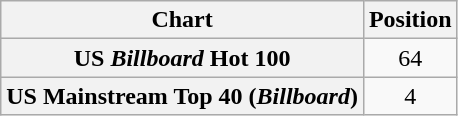<table class="wikitable plainrowheaders" style="text-align:center">
<tr>
<th scope="col">Chart</th>
<th scope="col">Position</th>
</tr>
<tr>
<th scope="row">US <em>Billboard</em> Hot 100</th>
<td>64</td>
</tr>
<tr>
<th scope="row">US Mainstream Top 40 (<em>Billboard</em>)</th>
<td>4</td>
</tr>
</table>
